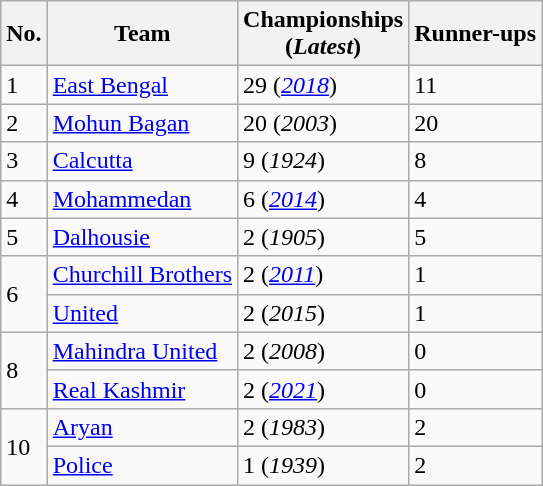<table class="wikitable sortable" style="text-align: left;">
<tr>
<th>No.</th>
<th>Team</th>
<th>Championships <br>(<em>Latest</em>)</th>
<th>Runner-ups</th>
</tr>
<tr>
<td>1</td>
<td><a href='#'>East Bengal</a></td>
<td>29 (<em><a href='#'>2018</a></em>)</td>
<td>11</td>
</tr>
<tr>
<td>2</td>
<td><a href='#'>Mohun Bagan</a></td>
<td>20 (<em>2003</em>)</td>
<td>20</td>
</tr>
<tr>
<td>3</td>
<td><a href='#'>Calcutta</a></td>
<td>9 (<em>1924</em>)</td>
<td>8</td>
</tr>
<tr>
<td>4</td>
<td><a href='#'>Mohammedan</a></td>
<td>6 (<em><a href='#'>2014</a></em>)</td>
<td>4</td>
</tr>
<tr>
<td>5</td>
<td><a href='#'>Dalhousie</a></td>
<td>2 (<em>1905</em>)</td>
<td>5</td>
</tr>
<tr>
<td rowspan=2>6</td>
<td><a href='#'>Churchill Brothers</a></td>
<td>2 (<em><a href='#'>2011</a></em>)</td>
<td>1</td>
</tr>
<tr>
<td><a href='#'>United</a></td>
<td>2 (<em>2015</em>)</td>
<td>1</td>
</tr>
<tr>
<td rowspan=2>8</td>
<td><a href='#'>Mahindra United</a></td>
<td>2 (<em>2008</em>)</td>
<td>0</td>
</tr>
<tr>
<td><a href='#'>Real Kashmir</a></td>
<td>2 (<em><a href='#'>2021</a></em>)</td>
<td>0</td>
</tr>
<tr>
<td rowspan=2>10</td>
<td><a href='#'>Aryan</a></td>
<td>2 (<em>1983</em>)</td>
<td>2</td>
</tr>
<tr>
<td><a href='#'>Police</a></td>
<td>1 (<em>1939</em>)</td>
<td>2</td>
</tr>
</table>
